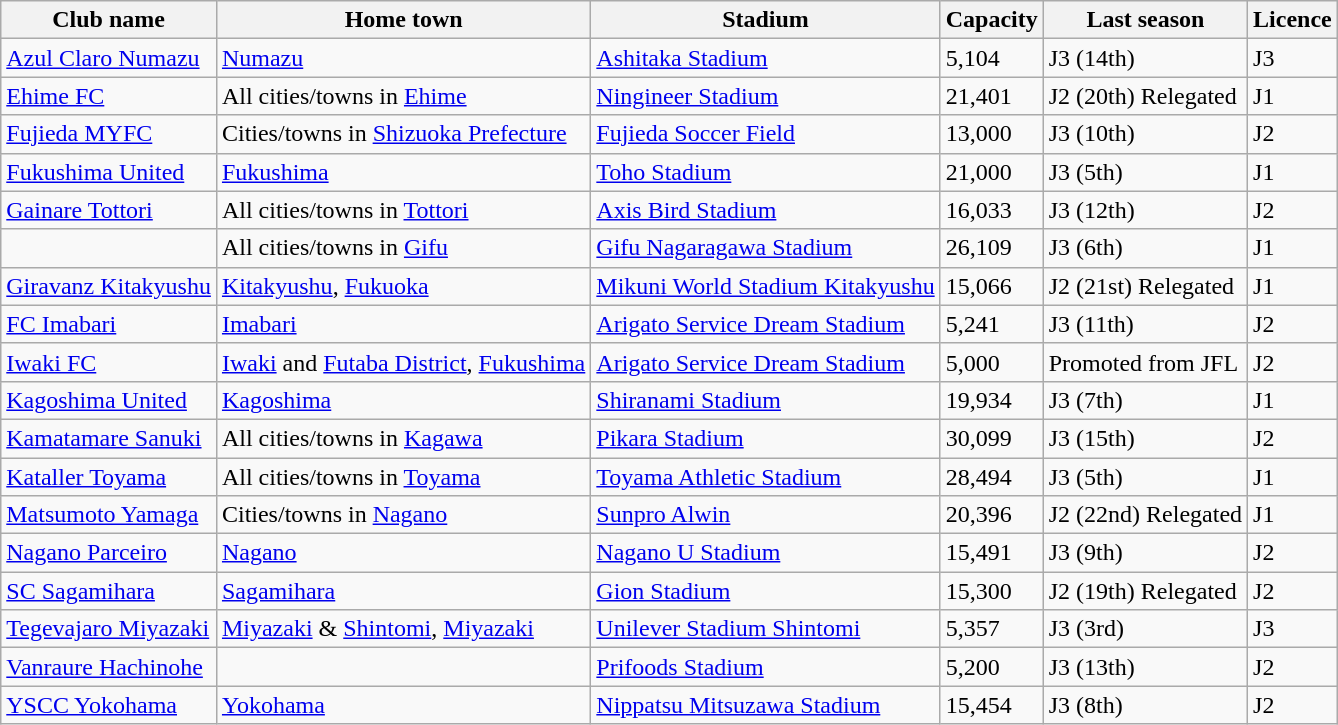<table class="wikitable sortable">
<tr>
<th>Club name</th>
<th>Home town</th>
<th>Stadium</th>
<th>Capacity</th>
<th>Last season</th>
<th>Licence</th>
</tr>
<tr>
<td><a href='#'>Azul Claro Numazu</a></td>
<td><a href='#'>Numazu</a></td>
<td><a href='#'>Ashitaka Stadium</a></td>
<td>5,104</td>
<td>J3 (14th)</td>
<td>J3</td>
</tr>
<tr>
<td><a href='#'>Ehime FC</a></td>
<td>All cities/towns in <a href='#'>Ehime</a></td>
<td><a href='#'>Ningineer Stadium</a></td>
<td>21,401</td>
<td> J2 (20th) Relegated</td>
<td>J1</td>
</tr>
<tr>
<td><a href='#'>Fujieda MYFC</a></td>
<td>Cities/towns in <a href='#'>Shizuoka Prefecture</a></td>
<td><a href='#'>Fujieda Soccer Field</a></td>
<td>13,000</td>
<td>J3 (10th)</td>
<td>J2</td>
</tr>
<tr>
<td><a href='#'>Fukushima United</a></td>
<td><a href='#'>Fukushima</a></td>
<td><a href='#'>Toho Stadium</a></td>
<td>21,000</td>
<td>J3 (5th)</td>
<td>J1</td>
</tr>
<tr>
<td><a href='#'>Gainare Tottori</a></td>
<td>All cities/towns in <a href='#'>Tottori</a></td>
<td><a href='#'>Axis Bird Stadium</a></td>
<td>16,033</td>
<td>J3 (12th)</td>
<td>J2</td>
</tr>
<tr>
<td></td>
<td>All cities/towns in <a href='#'>Gifu</a></td>
<td><a href='#'>Gifu Nagaragawa Stadium</a></td>
<td>26,109</td>
<td>J3 (6th)</td>
<td>J1</td>
</tr>
<tr>
<td><a href='#'>Giravanz Kitakyushu</a></td>
<td><a href='#'>Kitakyushu</a>, <a href='#'>Fukuoka</a></td>
<td><a href='#'>Mikuni World Stadium Kitakyushu</a></td>
<td>15,066</td>
<td> J2 (21st) Relegated</td>
<td>J1</td>
</tr>
<tr>
<td><a href='#'>FC Imabari</a></td>
<td><a href='#'>Imabari</a></td>
<td><a href='#'>Arigato Service Dream Stadium</a></td>
<td>5,241</td>
<td>J3 (11th)</td>
<td>J2</td>
</tr>
<tr>
<td><a href='#'>Iwaki FC</a></td>
<td><a href='#'>Iwaki</a> and <a href='#'>Futaba District</a>, <a href='#'>Fukushima</a></td>
<td><a href='#'>Arigato Service Dream Stadium</a></td>
<td>5,000</td>
<td> Promoted from JFL </td>
<td>J2</td>
</tr>
<tr>
<td><a href='#'>Kagoshima United</a></td>
<td><a href='#'>Kagoshima</a></td>
<td><a href='#'>Shiranami Stadium</a></td>
<td>19,934</td>
<td>J3 (7th)</td>
<td>J1</td>
</tr>
<tr>
<td><a href='#'>Kamatamare Sanuki</a></td>
<td>All cities/towns in <a href='#'>Kagawa</a></td>
<td><a href='#'>Pikara Stadium</a></td>
<td>30,099</td>
<td>J3 (15th)</td>
<td>J2</td>
</tr>
<tr>
<td><a href='#'>Kataller Toyama</a></td>
<td>All cities/towns in <a href='#'>Toyama</a></td>
<td><a href='#'>Toyama Athletic Stadium</a></td>
<td>28,494</td>
<td>J3 (5th)</td>
<td>J1</td>
</tr>
<tr>
<td><a href='#'>Matsumoto Yamaga</a></td>
<td>Cities/towns in <a href='#'>Nagano</a></td>
<td><a href='#'>Sunpro Alwin</a></td>
<td>20,396</td>
<td> J2 (22nd) Relegated</td>
<td>J1</td>
</tr>
<tr>
<td><a href='#'>Nagano Parceiro</a></td>
<td><a href='#'>Nagano</a></td>
<td><a href='#'>Nagano U Stadium</a></td>
<td>15,491</td>
<td>J3 (9th)</td>
<td>J2</td>
</tr>
<tr>
<td><a href='#'>SC Sagamihara</a></td>
<td><a href='#'>Sagamihara</a></td>
<td><a href='#'>Gion Stadium</a></td>
<td>15,300</td>
<td> J2 (19th) Relegated</td>
<td>J2</td>
</tr>
<tr>
<td><a href='#'>Tegevajaro Miyazaki</a></td>
<td><a href='#'>Miyazaki</a> & <a href='#'>Shintomi</a>, <a href='#'>Miyazaki</a></td>
<td><a href='#'>Unilever Stadium Shintomi</a></td>
<td>5,357</td>
<td>J3 (3rd)</td>
<td>J3</td>
</tr>
<tr>
<td><a href='#'>Vanraure Hachinohe</a></td>
<td></td>
<td><a href='#'>Prifoods Stadium</a></td>
<td>5,200</td>
<td>J3 (13th)</td>
<td>J2</td>
</tr>
<tr>
<td><a href='#'>YSCC Yokohama</a></td>
<td><a href='#'>Yokohama</a></td>
<td><a href='#'>Nippatsu Mitsuzawa Stadium</a></td>
<td>15,454</td>
<td>J3 (8th)</td>
<td>J2</td>
</tr>
</table>
